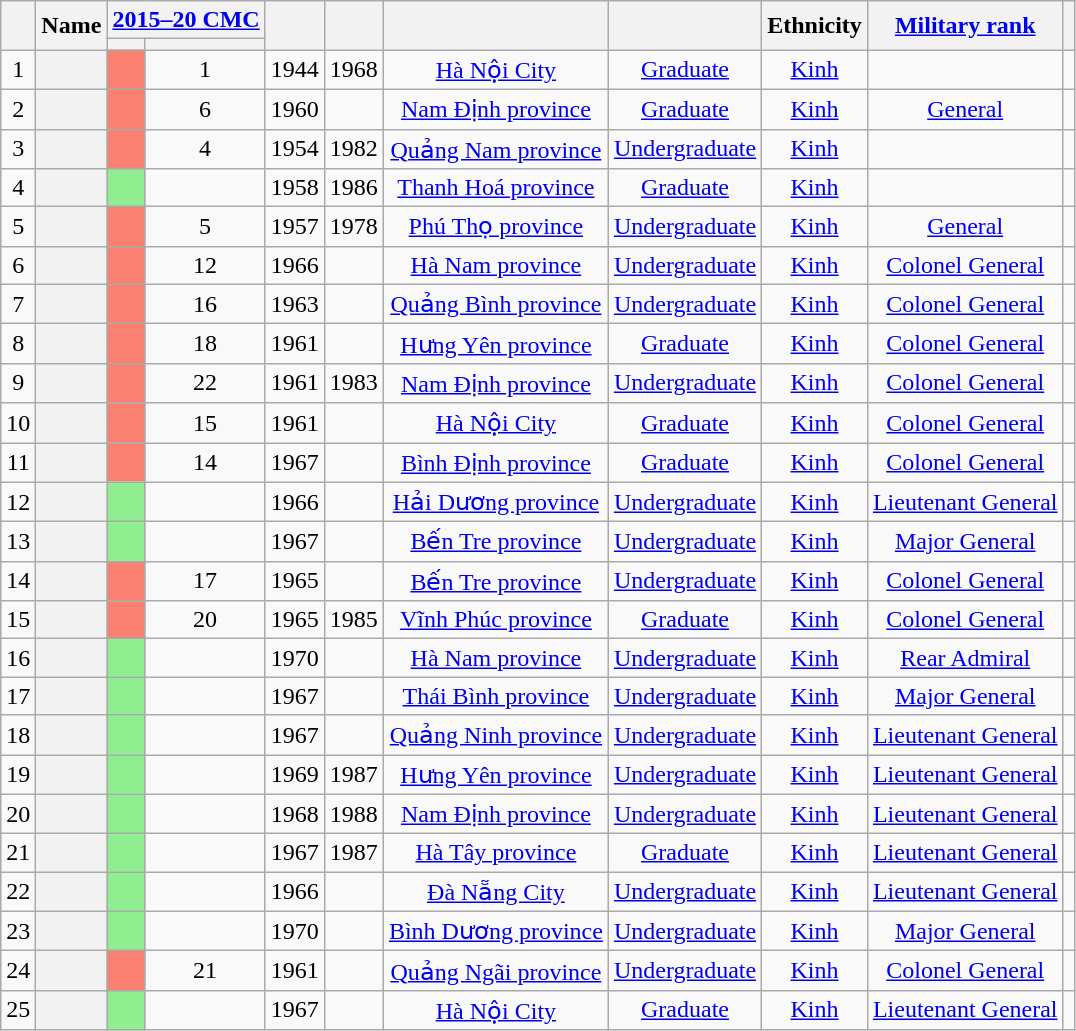<table class="wikitable sortable" style=text-align:center>
<tr>
<th Rowspan="2"></th>
<th Rowspan="2">Name</th>
<th colspan="2" unsortable><a href='#'>2015–20 CMC</a></th>
<th Rowspan="2"></th>
<th Rowspan="2"></th>
<th Rowspan="2"></th>
<th Rowspan="2"></th>
<th Rowspan="2">Ethnicity</th>
<th Rowspan="2"><a href='#'>Military rank</a></th>
<th Rowspan="2"  scope="col" class="unsortable"></th>
</tr>
<tr>
<th></th>
<th></th>
</tr>
<tr>
<td>1</td>
<th align="center" scope="row" style="font-weight:normal;"></th>
<td bgcolor = Salmon></td>
<td>1</td>
<td>1944</td>
<td>1968</td>
<td><a href='#'>Hà Nội City</a></td>
<td><a href='#'>Graduate</a></td>
<td><a href='#'>Kinh</a></td>
<td></td>
<td></td>
</tr>
<tr>
<td>2</td>
<th align="center" scope="row" style="font-weight:normal;"></th>
<td bgcolor = Salmon></td>
<td>6</td>
<td>1960</td>
<td></td>
<td><a href='#'>Nam Định province</a></td>
<td><a href='#'>Graduate</a></td>
<td><a href='#'>Kinh</a></td>
<td><a href='#'>General</a></td>
<td></td>
</tr>
<tr>
<td>3</td>
<th align="center" scope="row" style="font-weight:normal;"></th>
<td bgcolor = Salmon></td>
<td>4</td>
<td>1954</td>
<td>1982</td>
<td><a href='#'>Quảng Nam province</a></td>
<td><a href='#'>Undergraduate</a></td>
<td><a href='#'>Kinh</a></td>
<td></td>
<td></td>
</tr>
<tr>
<td>4</td>
<th align="center" scope="row" style="font-weight:normal;"></th>
<td bgcolor = LightGreen></td>
<td></td>
<td>1958</td>
<td>1986</td>
<td><a href='#'>Thanh Hoá province</a></td>
<td><a href='#'>Graduate</a></td>
<td><a href='#'>Kinh</a></td>
<td></td>
<td></td>
</tr>
<tr>
<td>5</td>
<th align="center" scope="row" style="font-weight:normal;"></th>
<td bgcolor = Salmon></td>
<td>5</td>
<td>1957</td>
<td>1978</td>
<td><a href='#'>Phú Thọ province</a></td>
<td><a href='#'>Undergraduate</a></td>
<td><a href='#'>Kinh</a></td>
<td><a href='#'>General</a></td>
<td></td>
</tr>
<tr>
<td>6</td>
<th align="center" scope="row" style="font-weight:normal;"></th>
<td bgcolor = Salmon></td>
<td>12</td>
<td>1966</td>
<td></td>
<td><a href='#'>Hà Nam province</a></td>
<td><a href='#'>Undergraduate</a></td>
<td><a href='#'>Kinh</a></td>
<td><a href='#'>Colonel General</a></td>
<td></td>
</tr>
<tr>
<td>7</td>
<th align="center" scope="row" style="font-weight:normal;"></th>
<td bgcolor = Salmon></td>
<td>16</td>
<td>1963</td>
<td></td>
<td><a href='#'>Quảng Bình province</a></td>
<td><a href='#'>Undergraduate</a></td>
<td><a href='#'>Kinh</a></td>
<td><a href='#'>Colonel General</a></td>
<td></td>
</tr>
<tr>
<td>8</td>
<th align="center" scope="row" style="font-weight:normal;"></th>
<td bgcolor = Salmon></td>
<td>18</td>
<td>1961</td>
<td></td>
<td><a href='#'>Hưng Yên province</a></td>
<td><a href='#'>Graduate</a></td>
<td><a href='#'>Kinh</a></td>
<td><a href='#'>Colonel General</a></td>
<td></td>
</tr>
<tr>
<td>9</td>
<th align="center" scope="row" style="font-weight:normal;"></th>
<td bgcolor = Salmon></td>
<td>22</td>
<td>1961</td>
<td>1983</td>
<td><a href='#'>Nam Định province</a></td>
<td><a href='#'>Undergraduate</a></td>
<td><a href='#'>Kinh</a></td>
<td><a href='#'>Colonel General</a></td>
<td></td>
</tr>
<tr>
<td>10</td>
<th align="center" scope="row" style="font-weight:normal;"></th>
<td bgcolor = Salmon></td>
<td>15</td>
<td>1961</td>
<td></td>
<td><a href='#'>Hà Nội City</a></td>
<td><a href='#'>Graduate</a></td>
<td><a href='#'>Kinh</a></td>
<td><a href='#'>Colonel General</a></td>
<td></td>
</tr>
<tr>
<td>11</td>
<th align="center" scope="row" style="font-weight:normal;"></th>
<td bgcolor = Salmon></td>
<td>14</td>
<td>1967</td>
<td></td>
<td><a href='#'>Bình Định province</a></td>
<td><a href='#'>Graduate</a></td>
<td><a href='#'>Kinh</a></td>
<td><a href='#'>Colonel General</a></td>
<td></td>
</tr>
<tr>
<td>12</td>
<th align="center" scope="row" style="font-weight:normal;"></th>
<td bgcolor = LightGreen></td>
<td></td>
<td>1966</td>
<td></td>
<td><a href='#'>Hải Dương province</a></td>
<td><a href='#'>Undergraduate</a></td>
<td><a href='#'>Kinh</a></td>
<td><a href='#'>Lieutenant General</a></td>
<td></td>
</tr>
<tr>
<td>13</td>
<th align="center" scope="row" style="font-weight:normal;"></th>
<td bgcolor = LightGreen></td>
<td></td>
<td>1967</td>
<td></td>
<td><a href='#'>Bến Tre province</a></td>
<td><a href='#'>Undergraduate</a></td>
<td><a href='#'>Kinh</a></td>
<td><a href='#'>Major General</a></td>
<td></td>
</tr>
<tr>
<td>14</td>
<th align="center" scope="row" style="font-weight:normal;"></th>
<td bgcolor = Salmon></td>
<td>17</td>
<td>1965</td>
<td></td>
<td><a href='#'>Bến Tre province</a></td>
<td><a href='#'>Undergraduate</a></td>
<td><a href='#'>Kinh</a></td>
<td><a href='#'>Colonel General</a></td>
<td></td>
</tr>
<tr>
<td>15</td>
<th align="center" scope="row" style="font-weight:normal;"></th>
<td bgcolor = Salmon></td>
<td>20</td>
<td>1965</td>
<td>1985</td>
<td><a href='#'>Vĩnh Phúc province</a></td>
<td><a href='#'>Graduate</a></td>
<td><a href='#'>Kinh</a></td>
<td><a href='#'>Colonel General</a></td>
<td></td>
</tr>
<tr>
<td>16</td>
<th align="center" scope="row" style="font-weight:normal;"></th>
<td bgcolor = LightGreen></td>
<td></td>
<td>1970</td>
<td></td>
<td><a href='#'>Hà Nam province</a></td>
<td><a href='#'>Undergraduate</a></td>
<td><a href='#'>Kinh</a></td>
<td><a href='#'>Rear Admiral</a></td>
<td></td>
</tr>
<tr>
<td>17</td>
<th align="center" scope="row" style="font-weight:normal;"></th>
<td bgcolor = LightGreen></td>
<td></td>
<td>1967</td>
<td></td>
<td><a href='#'>Thái Bình province</a></td>
<td><a href='#'>Undergraduate</a></td>
<td><a href='#'>Kinh</a></td>
<td><a href='#'>Major General</a></td>
<td></td>
</tr>
<tr>
<td>18</td>
<th align="center" scope="row" style="font-weight:normal;"></th>
<td bgcolor = LightGreen></td>
<td></td>
<td>1967</td>
<td></td>
<td><a href='#'>Quảng Ninh province</a></td>
<td><a href='#'>Undergraduate</a></td>
<td><a href='#'>Kinh</a></td>
<td><a href='#'>Lieutenant General</a></td>
<td></td>
</tr>
<tr>
<td>19</td>
<th align="center" scope="row" style="font-weight:normal;"></th>
<td bgcolor = LightGreen></td>
<td></td>
<td>1969</td>
<td>1987</td>
<td><a href='#'>Hưng Yên province</a></td>
<td><a href='#'>Undergraduate</a></td>
<td><a href='#'>Kinh</a></td>
<td><a href='#'>Lieutenant General</a></td>
<td></td>
</tr>
<tr>
<td>20</td>
<th align="center" scope="row" style="font-weight:normal;"></th>
<td bgcolor = LightGreen></td>
<td></td>
<td>1968</td>
<td>1988</td>
<td><a href='#'>Nam Định province</a></td>
<td><a href='#'>Undergraduate</a></td>
<td><a href='#'>Kinh</a></td>
<td><a href='#'>Lieutenant General</a></td>
<td></td>
</tr>
<tr>
<td>21</td>
<th align="center" scope="row" style="font-weight:normal;"></th>
<td bgcolor = LightGreen></td>
<td></td>
<td>1967</td>
<td>1987</td>
<td><a href='#'>Hà Tây province</a></td>
<td><a href='#'>Graduate</a></td>
<td><a href='#'>Kinh</a></td>
<td><a href='#'>Lieutenant General</a></td>
<td></td>
</tr>
<tr>
<td>22</td>
<th align="center" scope="row" style="font-weight:normal;"></th>
<td bgcolor = LightGreen></td>
<td></td>
<td>1966</td>
<td></td>
<td><a href='#'>Đà Nẵng City</a></td>
<td><a href='#'>Undergraduate</a></td>
<td><a href='#'>Kinh</a></td>
<td><a href='#'>Lieutenant General</a></td>
<td></td>
</tr>
<tr>
<td>23</td>
<th align="center" scope="row" style="font-weight:normal;"></th>
<td bgcolor = LightGreen></td>
<td></td>
<td>1970</td>
<td></td>
<td><a href='#'>Bình Dương province</a></td>
<td><a href='#'>Undergraduate</a></td>
<td><a href='#'>Kinh</a></td>
<td><a href='#'>Major General</a></td>
<td></td>
</tr>
<tr>
<td>24</td>
<th align="center" scope="row" style="font-weight:normal;"></th>
<td bgcolor = Salmon></td>
<td>21</td>
<td>1961</td>
<td></td>
<td><a href='#'>Quảng Ngãi province</a></td>
<td><a href='#'>Undergraduate</a></td>
<td><a href='#'>Kinh</a></td>
<td><a href='#'>Colonel General</a></td>
<td></td>
</tr>
<tr>
<td>25</td>
<th align="center" scope="row" style="font-weight:normal;"></th>
<td bgcolor = LightGreen></td>
<td></td>
<td>1967</td>
<td></td>
<td><a href='#'>Hà Nội City</a></td>
<td><a href='#'>Graduate</a></td>
<td><a href='#'>Kinh</a></td>
<td><a href='#'>Lieutenant General</a></td>
<td></td>
</tr>
</table>
